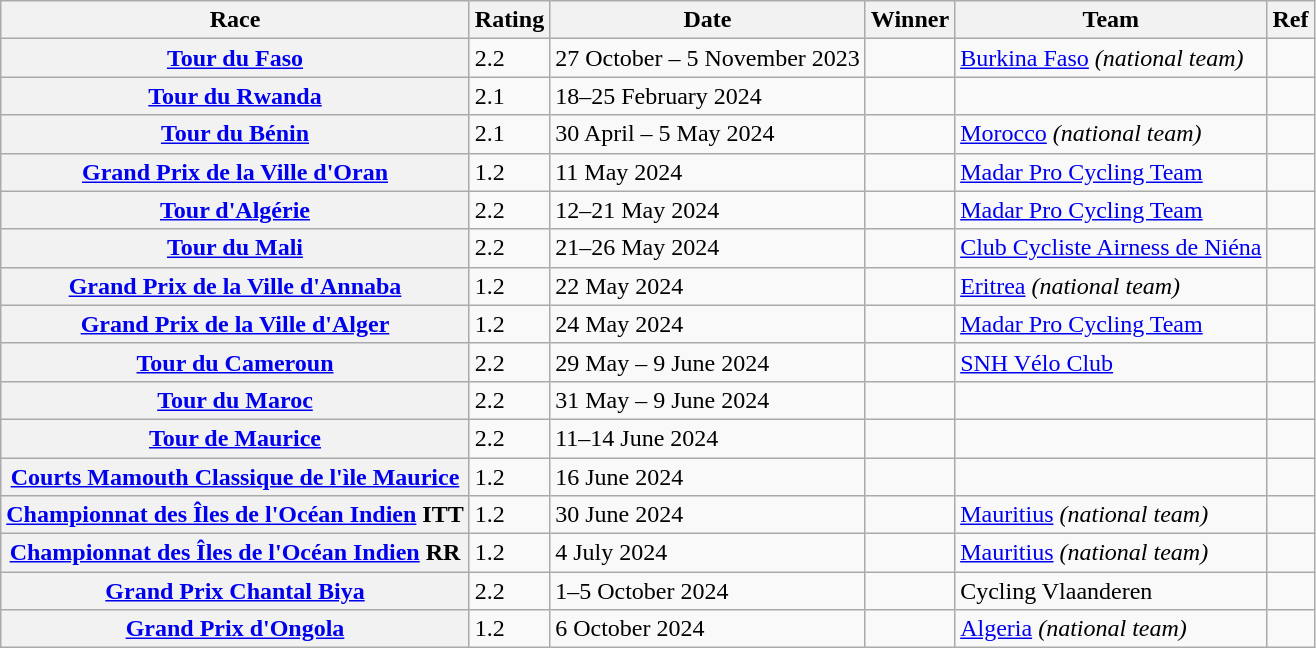<table class="wikitable plainrowheaders">
<tr>
<th scope="col">Race</th>
<th scope="col">Rating</th>
<th scope="col">Date</th>
<th scope="col">Winner</th>
<th scope="col">Team</th>
<th scope="col">Ref</th>
</tr>
<tr>
<th scope="row"> <a href='#'>Tour du Faso</a></th>
<td>2.2</td>
<td>27 October – 5 November 2023</td>
<td></td>
<td><a href='#'>Burkina Faso</a> <em>(national team)</em></td>
<td></td>
</tr>
<tr>
<th scope="row"> <a href='#'>Tour du Rwanda</a></th>
<td>2.1</td>
<td>18–25 February 2024</td>
<td></td>
<td></td>
<td></td>
</tr>
<tr>
<th scope="row"> <a href='#'>Tour du Bénin</a></th>
<td>2.1</td>
<td>30 April – 5 May 2024</td>
<td></td>
<td><a href='#'>Morocco</a> <em>(national team)</em></td>
<td></td>
</tr>
<tr>
<th scope="row"> <a href='#'>Grand Prix de la Ville d'Oran</a></th>
<td>1.2</td>
<td>11 May 2024</td>
<td></td>
<td><a href='#'>Madar Pro Cycling Team</a></td>
<td></td>
</tr>
<tr>
<th scope="row"> <a href='#'>Tour d'Algérie</a></th>
<td>2.2</td>
<td>12–21 May 2024</td>
<td></td>
<td><a href='#'>Madar Pro Cycling Team</a></td>
<td></td>
</tr>
<tr>
<th scope="row"> <a href='#'>Tour du Mali</a></th>
<td>2.2</td>
<td>21–26 May 2024</td>
<td></td>
<td><a href='#'>Club Cycliste Airness de Niéna</a></td>
<td></td>
</tr>
<tr>
<th scope="row"> <a href='#'>Grand Prix de la Ville d'Annaba</a></th>
<td>1.2</td>
<td>22 May 2024</td>
<td></td>
<td><a href='#'>Eritrea</a> <em>(national team)</em></td>
<td></td>
</tr>
<tr>
<th scope="row"> <a href='#'>Grand Prix de la Ville d'Alger</a></th>
<td>1.2</td>
<td>24 May 2024</td>
<td></td>
<td><a href='#'>Madar Pro Cycling Team</a></td>
<td></td>
</tr>
<tr>
<th scope="row"> <a href='#'>Tour du Cameroun</a></th>
<td>2.2</td>
<td>29 May – 9 June 2024</td>
<td></td>
<td><a href='#'>SNH Vélo Club</a></td>
<td></td>
</tr>
<tr>
<th scope="row"> <a href='#'>Tour du Maroc</a></th>
<td>2.2</td>
<td>31 May – 9 June 2024</td>
<td></td>
<td></td>
<td></td>
</tr>
<tr>
<th scope="row"> <a href='#'>Tour de Maurice</a></th>
<td>2.2</td>
<td>11–14 June 2024</td>
<td></td>
<td></td>
<td></td>
</tr>
<tr>
<th scope="row"> <a href='#'>Courts Mamouth Classique de l'ìle Maurice</a></th>
<td>1.2</td>
<td>16 June 2024</td>
<td></td>
<td></td>
<td></td>
</tr>
<tr>
<th scope="row"> <a href='#'>Championnat des Îles de l'Océan Indien</a> ITT</th>
<td>1.2</td>
<td>30 June 2024</td>
<td></td>
<td><a href='#'>Mauritius</a> <em>(national team)</em></td>
<td></td>
</tr>
<tr>
<th scope="row"> <a href='#'>Championnat des Îles de l'Océan Indien</a> RR</th>
<td>1.2</td>
<td>4 July 2024</td>
<td></td>
<td><a href='#'>Mauritius</a> <em>(national team)</em></td>
<td></td>
</tr>
<tr>
<th scope="row"> <a href='#'>Grand Prix Chantal Biya</a></th>
<td>2.2</td>
<td>1–5 October 2024</td>
<td></td>
<td>Cycling Vlaanderen</td>
<td></td>
</tr>
<tr>
<th scope="row"> <a href='#'>Grand Prix d'Ongola</a></th>
<td>1.2</td>
<td>6 October 2024</td>
<td></td>
<td><a href='#'>Algeria</a> <em>(national team)</em></td>
<td></td>
</tr>
</table>
